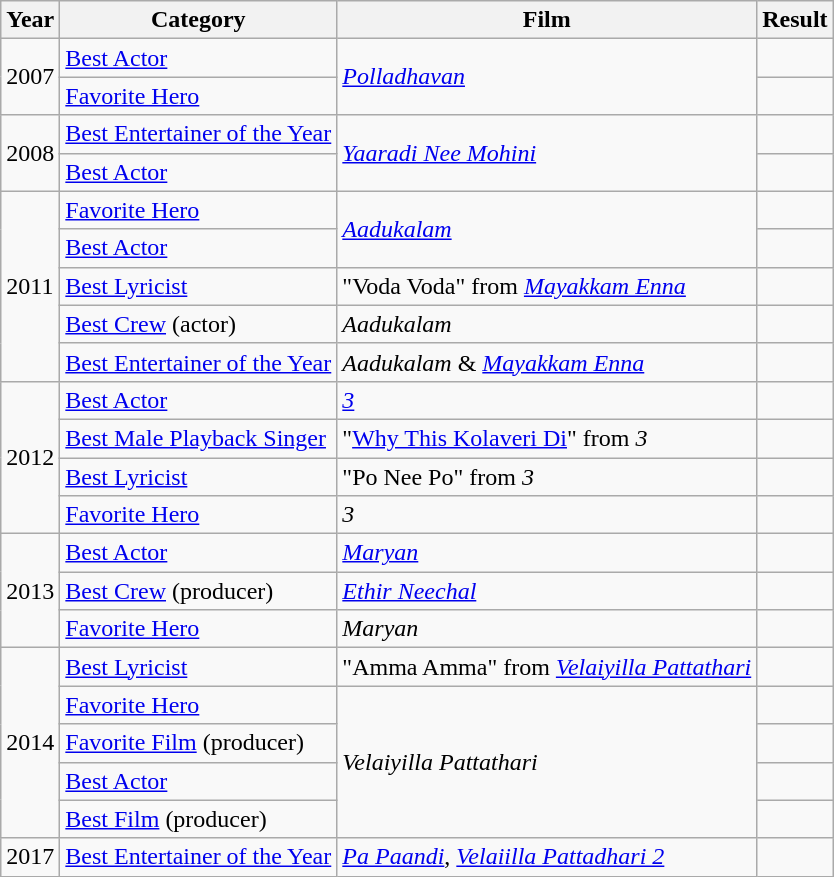<table class="wikitable plainrowheaders sortable">
<tr>
<th>Year</th>
<th>Category</th>
<th>Film</th>
<th>Result</th>
</tr>
<tr>
<td rowspan="2">2007</td>
<td><a href='#'>Best Actor</a></td>
<td rowspan="2"><em><a href='#'>Polladhavan</a></em></td>
<td></td>
</tr>
<tr>
<td><a href='#'>Favorite Hero</a></td>
<td></td>
</tr>
<tr>
<td rowspan="2">2008</td>
<td><a href='#'>Best Entertainer of the Year</a></td>
<td rowspan="2"><em><a href='#'>Yaaradi Nee Mohini</a></em></td>
<td></td>
</tr>
<tr>
<td><a href='#'>Best Actor</a></td>
<td></td>
</tr>
<tr>
<td rowspan="5">2011</td>
<td><a href='#'>Favorite Hero</a></td>
<td rowspan="2"><em><a href='#'>Aadukalam</a></em></td>
<td></td>
</tr>
<tr>
<td><a href='#'>Best Actor</a></td>
<td></td>
</tr>
<tr>
<td><a href='#'>Best Lyricist</a></td>
<td>"Voda Voda" from <em><a href='#'>Mayakkam Enna</a></em></td>
<td></td>
</tr>
<tr>
<td><a href='#'>Best Crew</a> (actor)</td>
<td><em>Aadukalam</em></td>
<td></td>
</tr>
<tr>
<td><a href='#'>Best Entertainer of the Year</a></td>
<td><em>Aadukalam</em> & <em><a href='#'>Mayakkam Enna</a></em></td>
<td></td>
</tr>
<tr>
<td rowspan="4">2012</td>
<td><a href='#'>Best Actor</a></td>
<td><em><a href='#'>3</a></em></td>
<td></td>
</tr>
<tr>
<td><a href='#'>Best Male Playback Singer</a></td>
<td>"<a href='#'>Why This Kolaveri Di</a>" from <em>3</em></td>
<td></td>
</tr>
<tr>
<td><a href='#'>Best Lyricist</a></td>
<td>"Po Nee Po" from <em>3</em></td>
<td></td>
</tr>
<tr>
<td><a href='#'>Favorite Hero</a></td>
<td><em>3</em></td>
<td></td>
</tr>
<tr>
<td rowspan="3">2013</td>
<td><a href='#'>Best Actor</a></td>
<td><em><a href='#'>Maryan</a></em></td>
<td></td>
</tr>
<tr>
<td><a href='#'>Best Crew</a> (producer)</td>
<td><em><a href='#'>Ethir Neechal</a></em></td>
<td></td>
</tr>
<tr>
<td><a href='#'>Favorite Hero</a></td>
<td><em>Maryan</em></td>
<td></td>
</tr>
<tr>
<td rowspan="5">2014</td>
<td><a href='#'>Best Lyricist</a></td>
<td>"Amma Amma" from <em><a href='#'>Velaiyilla Pattathari</a></em></td>
<td></td>
</tr>
<tr>
<td><a href='#'>Favorite Hero</a></td>
<td rowspan="4"><em>Velaiyilla Pattathari</em></td>
<td></td>
</tr>
<tr>
<td><a href='#'>Favorite Film</a> (producer)</td>
<td></td>
</tr>
<tr>
<td><a href='#'>Best Actor</a></td>
<td></td>
</tr>
<tr>
<td><a href='#'>Best Film</a> (producer)</td>
<td></td>
</tr>
<tr>
<td rowspan="1">2017</td>
<td><a href='#'>Best Entertainer of the Year</a></td>
<td><em><a href='#'>Pa Paandi</a></em>, <em><a href='#'>Velaiilla Pattadhari 2</a></em></td>
<td></td>
</tr>
</table>
